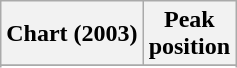<table class="wikitable sortable plainrowheaders" style="text-align:center;">
<tr>
<th align="center">Chart (2003)</th>
<th align="center">Peak<br>position</th>
</tr>
<tr>
</tr>
<tr>
</tr>
<tr>
</tr>
</table>
